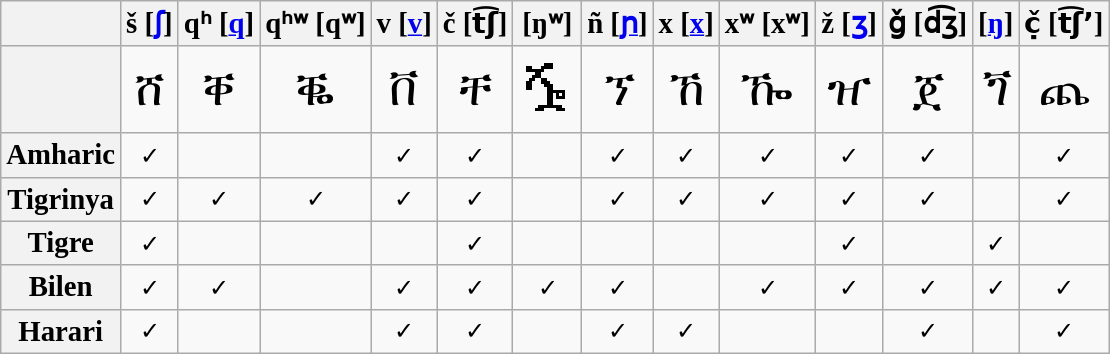<table class="wikitable" style="text-align:center">
<tr>
<th><big> </big></th>
<th><big>š [<a href='#'>ʃ</a>]</big></th>
<th><big>qʰ [<a href='#'>q</a>]</big></th>
<th><big>qʰʷ [qʷ]</big></th>
<th><big>v [<a href='#'>v</a>]</big></th>
<th><big>č [t͡ʃ]</big></th>
<th><big>[ŋʷ]</big></th>
<th><big>ñ [<a href='#'>ɲ</a>]</big></th>
<th><big>x [<a href='#'>x</a>]</big></th>
<th><big>xʷ [xʷ]</big></th>
<th><big>ž [<a href='#'>ʒ</a>]</big></th>
<th><big>ǧ [d͡ʒ]</big></th>
<th><big>[<a href='#'>ŋ</a>]</big></th>
<th><big>č̣ [t͡ʃʼ]</big></th>
</tr>
<tr style="font-size:2em">
<th><big> </big></th>
<td>ሸ</td>
<td>ቐ</td>
<td>ቘ</td>
<td>ቨ</td>
<td>ቸ</td>
<td>ⶓ</td>
<td>ኘ</td>
<td>ኸ</td>
<td>ዀ</td>
<td>ዠ</td>
<td>ጀ</td>
<td>ጘ</td>
<td>ጨ</td>
</tr>
<tr>
<th><big>Amharic</big></th>
<td>✓</td>
<td> </td>
<td> </td>
<td>✓</td>
<td>✓</td>
<td> </td>
<td>✓</td>
<td>✓</td>
<td>✓</td>
<td>✓</td>
<td>✓</td>
<td> </td>
<td>✓</td>
</tr>
<tr>
<th><big>Tigrinya</big></th>
<td>✓</td>
<td>✓</td>
<td>✓</td>
<td>✓</td>
<td>✓</td>
<td> </td>
<td>✓</td>
<td>✓</td>
<td>✓</td>
<td>✓</td>
<td>✓</td>
<td> </td>
<td>✓</td>
</tr>
<tr>
<th><big>Tigre</big></th>
<td>✓</td>
<td> </td>
<td> </td>
<td> </td>
<td>✓</td>
<td> </td>
<td> </td>
<td> </td>
<td> </td>
<td>✓</td>
<td> </td>
<td>✓</td>
<td> </td>
</tr>
<tr>
<th><big>Bilen</big></th>
<td>✓</td>
<td>✓</td>
<td> </td>
<td>✓</td>
<td>✓</td>
<td>✓</td>
<td>✓</td>
<td> </td>
<td>✓</td>
<td>✓</td>
<td>✓</td>
<td>✓</td>
<td>✓</td>
</tr>
<tr>
<th><big>Harari</big></th>
<td>✓</td>
<td> </td>
<td> </td>
<td>✓</td>
<td>✓</td>
<td> </td>
<td>✓</td>
<td>✓</td>
<td> </td>
<td> </td>
<td>✓</td>
<td> </td>
<td>✓</td>
</tr>
</table>
